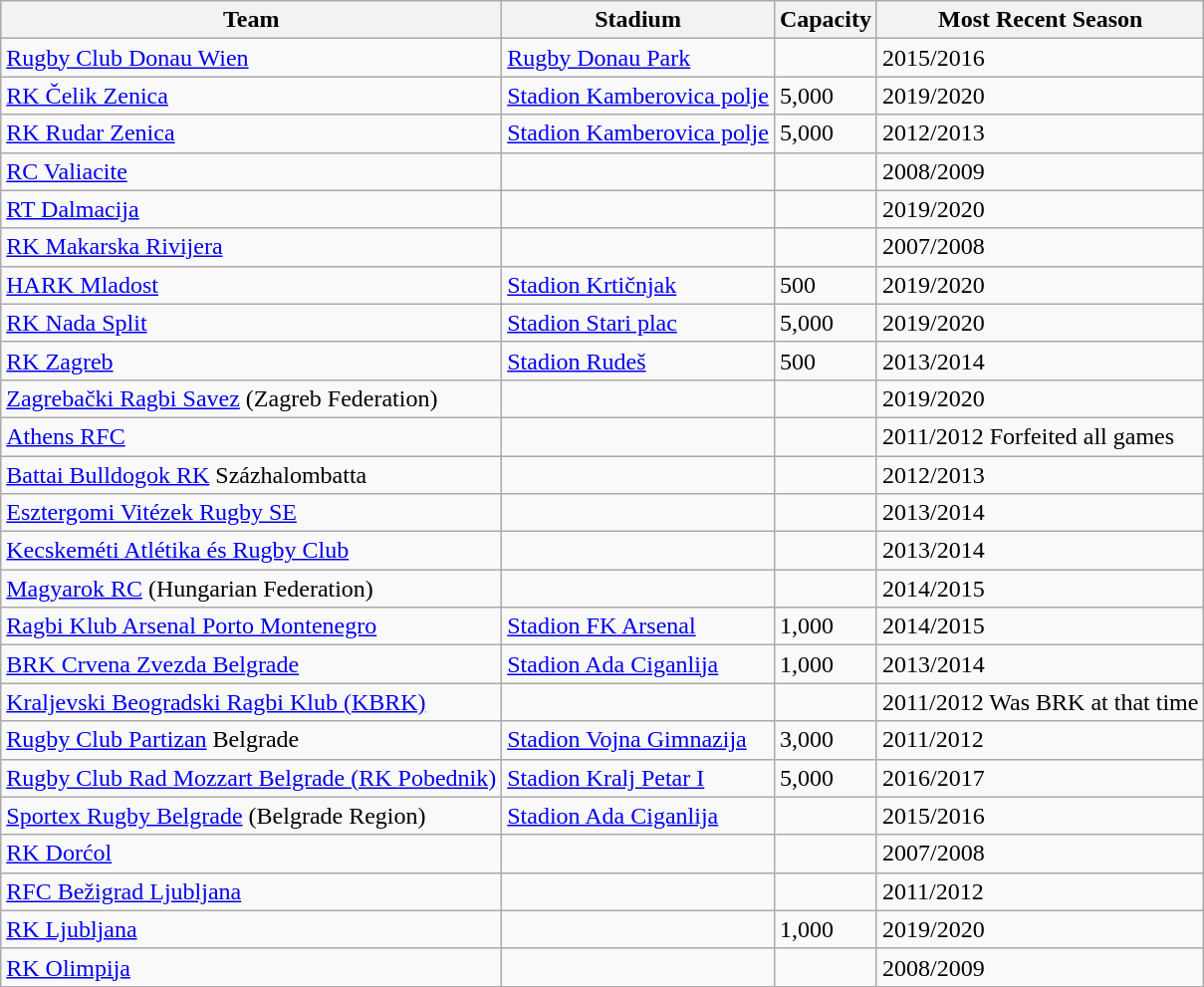<table class="wikitable">
<tr>
<th>Team</th>
<th>Stadium</th>
<th>Capacity</th>
<th>Most Recent Season</th>
</tr>
<tr>
<td> <a href='#'>Rugby Club Donau Wien</a></td>
<td><a href='#'>Rugby Donau Park</a></td>
<td></td>
<td>2015/2016</td>
</tr>
<tr>
<td> <a href='#'>RK Čelik Zenica</a></td>
<td><a href='#'>Stadion Kamberovica polje</a></td>
<td>5,000</td>
<td>2019/2020</td>
</tr>
<tr>
<td> <a href='#'>RK Rudar Zenica</a></td>
<td><a href='#'>Stadion Kamberovica polje</a></td>
<td>5,000</td>
<td>2012/2013</td>
</tr>
<tr>
<td> <a href='#'>RC Valiacite</a></td>
<td></td>
<td></td>
<td>2008/2009</td>
</tr>
<tr>
<td> <a href='#'>RT Dalmacija</a></td>
<td></td>
<td></td>
<td>2019/2020</td>
</tr>
<tr>
<td> <a href='#'>RK Makarska Rivijera</a></td>
<td></td>
<td></td>
<td>2007/2008</td>
</tr>
<tr>
<td> <a href='#'>HARK Mladost</a></td>
<td><a href='#'>Stadion Krtičnjak</a></td>
<td>500</td>
<td>2019/2020</td>
</tr>
<tr>
<td> <a href='#'>RK Nada Split</a></td>
<td><a href='#'>Stadion Stari plac</a></td>
<td>5,000</td>
<td>2019/2020</td>
</tr>
<tr>
<td> <a href='#'>RK Zagreb</a></td>
<td><a href='#'>Stadion Rudeš</a></td>
<td>500</td>
<td>2013/2014</td>
</tr>
<tr>
<td> <a href='#'>Zagrebački Ragbi Savez</a> (Zagreb Federation)</td>
<td></td>
<td></td>
<td>2019/2020</td>
</tr>
<tr>
<td> <a href='#'>Athens RFC</a></td>
<td></td>
<td></td>
<td>2011/2012 Forfeited all games</td>
</tr>
<tr>
<td> <a href='#'>Battai Bulldogok RK</a> Százhalombatta</td>
<td></td>
<td></td>
<td>2012/2013</td>
</tr>
<tr>
<td> <a href='#'>Esztergomi Vitézek Rugby SE</a></td>
<td></td>
<td></td>
<td>2013/2014</td>
</tr>
<tr>
<td> <a href='#'>Kecskeméti Atlétika és Rugby Club</a></td>
<td></td>
<td></td>
<td>2013/2014</td>
</tr>
<tr>
<td> <a href='#'>Magyarok RC</a> (Hungarian Federation)</td>
<td></td>
<td></td>
<td>2014/2015</td>
</tr>
<tr>
<td> <a href='#'>Ragbi Klub Arsenal Porto Montenegro</a></td>
<td><a href='#'>Stadion FK Arsenal</a></td>
<td>1,000</td>
<td>2014/2015</td>
</tr>
<tr>
<td> <a href='#'>BRK Crvena Zvezda Belgrade</a></td>
<td><a href='#'>Stadion Ada Ciganlija</a></td>
<td>1,000</td>
<td>2013/2014</td>
</tr>
<tr>
<td> <a href='#'>Kraljevski Beogradski Ragbi Klub (KBRK)</a></td>
<td></td>
<td></td>
<td>2011/2012 Was BRK at that time</td>
</tr>
<tr>
<td> <a href='#'>Rugby Club Partizan</a> Belgrade</td>
<td><a href='#'>Stadion Vojna Gimnazija</a></td>
<td>3,000</td>
<td>2011/2012</td>
</tr>
<tr>
<td> <a href='#'>Rugby Club Rad Mozzart Belgrade (RK Pobednik)</a></td>
<td><a href='#'>Stadion Kralj Petar I</a></td>
<td>5,000</td>
<td>2016/2017</td>
</tr>
<tr>
<td> <a href='#'>Sportex Rugby Belgrade</a> (Belgrade Region)</td>
<td><a href='#'>Stadion Ada Ciganlija</a></td>
<td></td>
<td>2015/2016</td>
</tr>
<tr>
<td> <a href='#'>RK Dorćol</a></td>
<td></td>
<td></td>
<td>2007/2008</td>
</tr>
<tr>
<td> <a href='#'>RFC Bežigrad Ljubljana</a></td>
<td></td>
<td></td>
<td>2011/2012</td>
</tr>
<tr>
<td> <a href='#'>RK Ljubljana</a></td>
<td></td>
<td>1,000</td>
<td>2019/2020</td>
</tr>
<tr>
<td> <a href='#'>RK Olimpija</a></td>
<td></td>
<td></td>
<td>2008/2009</td>
</tr>
</table>
